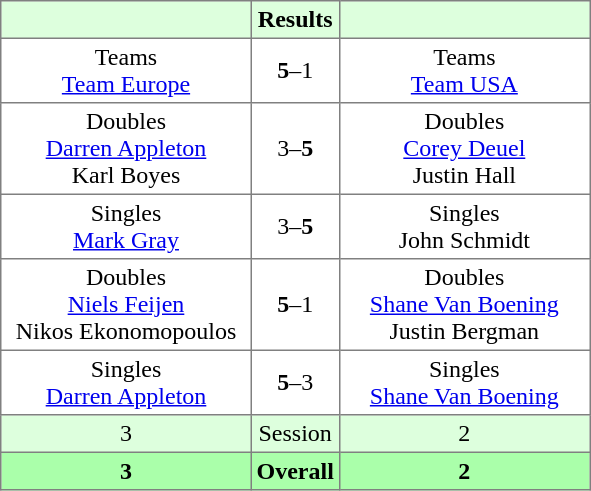<table border="1" cellpadding="3" style="border-collapse: collapse;">
<tr bgcolor="#ddffdd">
<th width="160"></th>
<th>Results</th>
<th width="160"></th>
</tr>
<tr>
<td align="center">Teams<br><a href='#'>Team Europe</a></td>
<td align="center"><strong>5</strong>–1</td>
<td align="center">Teams<br><a href='#'>Team USA</a></td>
</tr>
<tr>
<td align="center">Doubles<br><a href='#'>Darren Appleton</a><br>Karl Boyes</td>
<td align="center">3–<strong>5</strong></td>
<td align="center">Doubles<br><a href='#'>Corey Deuel</a><br>Justin Hall</td>
</tr>
<tr>
<td align="center">Singles<br><a href='#'>Mark Gray</a></td>
<td align="center">3–<strong>5</strong></td>
<td align="center">Singles<br>John Schmidt</td>
</tr>
<tr>
<td align="center">Doubles<br><a href='#'>Niels Feijen</a><br>Nikos Ekonomopoulos</td>
<td align="center"><strong>5</strong>–1</td>
<td align="center">Doubles<br><a href='#'>Shane Van Boening</a><br>Justin Bergman</td>
</tr>
<tr>
<td align="center">Singles<br><a href='#'>Darren Appleton</a></td>
<td align="center"><strong>5</strong>–3</td>
<td align="center">Singles<br><a href='#'>Shane Van Boening</a></td>
</tr>
<tr bgcolor="#ddffdd">
<td align="center">3</td>
<td align="center">Session</td>
<td align="center">2</td>
</tr>
<tr bgcolor="#aaffaa">
<th align="center">3</th>
<th align="center">Overall</th>
<th align="center">2</th>
</tr>
</table>
